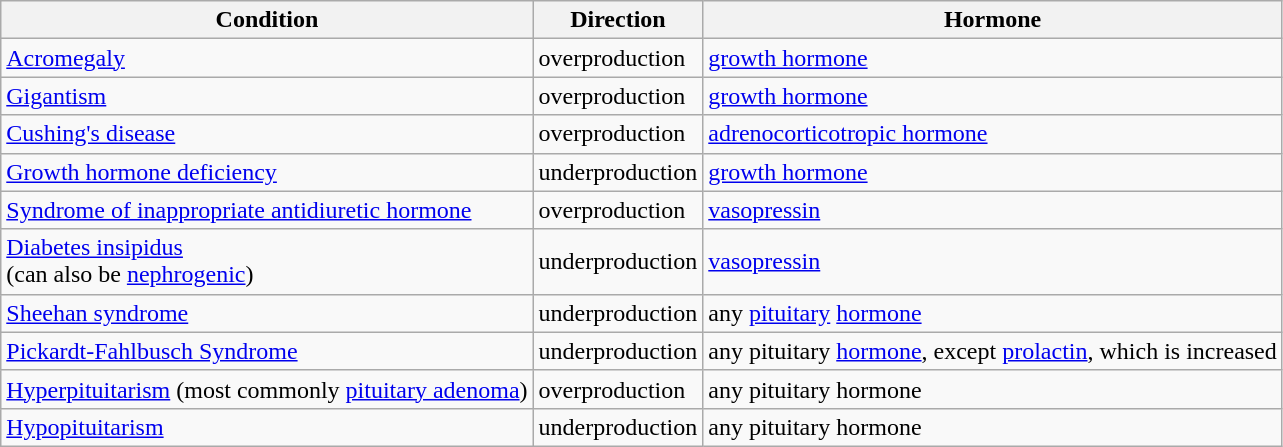<table class="wikitable">
<tr>
<th>Condition</th>
<th>Direction</th>
<th>Hormone</th>
</tr>
<tr>
<td><a href='#'>Acromegaly</a></td>
<td>overproduction</td>
<td><a href='#'>growth hormone</a></td>
</tr>
<tr>
<td><a href='#'>Gigantism</a></td>
<td>overproduction</td>
<td><a href='#'>growth hormone</a></td>
</tr>
<tr>
<td><a href='#'>Cushing's disease</a></td>
<td>overproduction</td>
<td><a href='#'>adrenocorticotropic hormone</a></td>
</tr>
<tr>
<td><a href='#'>Growth hormone deficiency</a></td>
<td>underproduction</td>
<td><a href='#'>growth hormone</a></td>
</tr>
<tr>
<td><a href='#'>Syndrome of inappropriate antidiuretic hormone</a></td>
<td>overproduction</td>
<td><a href='#'>vasopressin</a></td>
</tr>
<tr>
<td><a href='#'>Diabetes insipidus</a> <br>(can also be <a href='#'>nephrogenic</a>)</td>
<td>underproduction</td>
<td><a href='#'>vasopressin</a></td>
</tr>
<tr>
<td><a href='#'>Sheehan syndrome</a></td>
<td>underproduction</td>
<td>any <a href='#'>pituitary</a> <a href='#'>hormone</a></td>
</tr>
<tr>
<td><a href='#'>Pickardt-Fahlbusch Syndrome</a></td>
<td>underproduction</td>
<td>any pituitary <a href='#'>hormone</a>, except <a href='#'>prolactin</a>, which is increased</td>
</tr>
<tr>
<td><a href='#'>Hyperpituitarism</a> (most commonly <a href='#'>pituitary adenoma</a>)</td>
<td>overproduction</td>
<td>any pituitary hormone</td>
</tr>
<tr>
<td><a href='#'>Hypopituitarism</a></td>
<td>underproduction</td>
<td>any pituitary hormone</td>
</tr>
</table>
